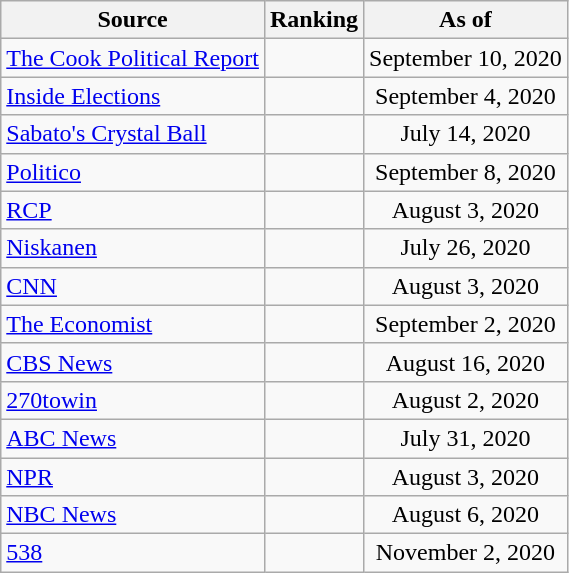<table class="wikitable" style="text-align:center">
<tr>
<th>Source</th>
<th>Ranking</th>
<th>As of</th>
</tr>
<tr>
<td align="left"><a href='#'>The Cook Political Report</a></td>
<td></td>
<td>September 10, 2020</td>
</tr>
<tr>
<td align="left"><a href='#'>Inside Elections</a></td>
<td></td>
<td>September 4, 2020</td>
</tr>
<tr>
<td align="left"><a href='#'>Sabato's Crystal Ball</a></td>
<td></td>
<td>July 14, 2020</td>
</tr>
<tr>
<td align="left"><a href='#'>Politico</a></td>
<td></td>
<td>September 8, 2020</td>
</tr>
<tr>
<td align="left"><a href='#'>RCP</a></td>
<td></td>
<td>August 3, 2020</td>
</tr>
<tr>
<td align="left"><a href='#'>Niskanen</a></td>
<td></td>
<td>July 26, 2020</td>
</tr>
<tr>
<td align="left"><a href='#'>CNN</a></td>
<td></td>
<td>August 3, 2020</td>
</tr>
<tr>
<td align="left"><a href='#'>The Economist</a></td>
<td></td>
<td>September 2, 2020</td>
</tr>
<tr>
<td align="left"><a href='#'>CBS News</a></td>
<td></td>
<td>August 16, 2020</td>
</tr>
<tr>
<td align="left"><a href='#'>270towin</a></td>
<td></td>
<td>August 2, 2020</td>
</tr>
<tr>
<td align="left"><a href='#'>ABC News</a></td>
<td></td>
<td>July 31, 2020</td>
</tr>
<tr>
<td align="left"><a href='#'>NPR</a></td>
<td></td>
<td>August 3, 2020</td>
</tr>
<tr>
<td align="left"><a href='#'>NBC News</a></td>
<td></td>
<td>August 6, 2020</td>
</tr>
<tr>
<td align="left"><a href='#'>538</a></td>
<td></td>
<td>November 2, 2020</td>
</tr>
</table>
